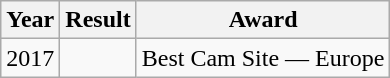<table class="wikitable">
<tr>
<th>Year</th>
<th>Result</th>
<th>Award</th>
</tr>
<tr>
<td>2017</td>
<td></td>
<td>Best Cam Site — Europe</td>
</tr>
</table>
